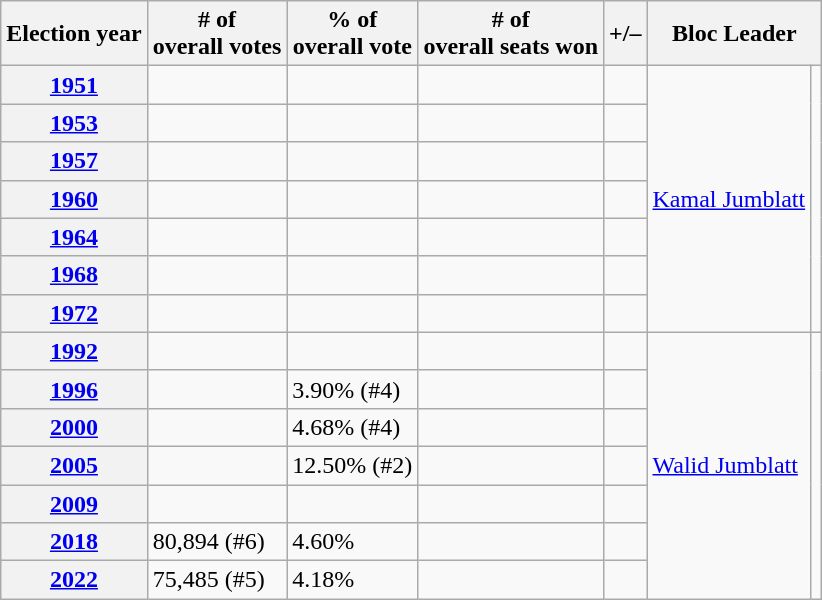<table class="wikitable">
<tr>
<th>Election year</th>
<th># of<br>overall votes</th>
<th>% of<br>overall vote</th>
<th># of<br>overall seats won</th>
<th>+/–</th>
<th colspan="2">Bloc Leader</th>
</tr>
<tr>
<th><a href='#'>1951</a></th>
<td></td>
<td></td>
<td></td>
<td></td>
<td rowspan="7"><a href='#'>Kamal Jumblatt</a></td>
<td rowspan="7"></td>
</tr>
<tr>
<th><a href='#'>1953</a></th>
<td></td>
<td></td>
<td></td>
<td></td>
</tr>
<tr>
<th><a href='#'>1957</a></th>
<td></td>
<td></td>
<td></td>
<td></td>
</tr>
<tr>
<th><a href='#'>1960</a></th>
<td></td>
<td></td>
<td></td>
<td></td>
</tr>
<tr>
<th><a href='#'>1964</a></th>
<td></td>
<td></td>
<td></td>
<td></td>
</tr>
<tr>
<th><a href='#'>1968</a></th>
<td></td>
<td></td>
<td></td>
<td></td>
</tr>
<tr>
<th><a href='#'>1972</a></th>
<td></td>
<td></td>
<td></td>
<td></td>
</tr>
<tr>
<th><a href='#'>1992</a></th>
<td></td>
<td></td>
<td></td>
<td></td>
<td rowspan="7"><a href='#'>Walid Jumblatt</a></td>
<td rowspan="7"></td>
</tr>
<tr>
<th><a href='#'>1996</a></th>
<td></td>
<td>3.90% (#4)</td>
<td></td>
<td></td>
</tr>
<tr>
<th><a href='#'>2000</a></th>
<td></td>
<td>4.68% (#4)</td>
<td></td>
<td></td>
</tr>
<tr>
<th><a href='#'>2005</a></th>
<td></td>
<td>12.50% (#2)</td>
<td></td>
<td></td>
</tr>
<tr>
<th><a href='#'>2009</a></th>
<td></td>
<td></td>
<td></td>
<td></td>
</tr>
<tr>
<th><a href='#'>2018</a></th>
<td>80,894 (#6)</td>
<td>4.60%</td>
<td></td>
<td></td>
</tr>
<tr>
<th><a href='#'>2022</a></th>
<td>75,485 (#5)</td>
<td>4.18%</td>
<td></td>
<td></td>
</tr>
</table>
